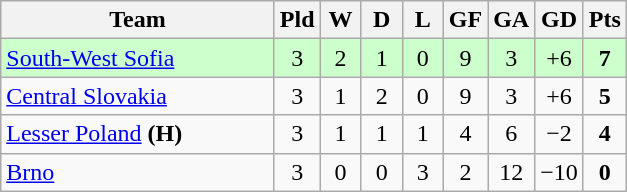<table class="wikitable" style="text-align:center;">
<tr>
<th width=175>Team</th>
<th width=20 abbr="Played">Pld</th>
<th width=20 abbr="Won">W</th>
<th width=20 abbr="Drawn">D</th>
<th width=20 abbr="Lost">L</th>
<th width=20 abbr="Goals for">GF</th>
<th width=20 abbr="Goals against">GA</th>
<th width=20 abbr="Goal difference">GD</th>
<th width=20 abbr="Points">Pts</th>
</tr>
<tr bgcolor=#ccffcc>
<td align=left> <a href='#'>South-West Sofia</a></td>
<td>3</td>
<td>2</td>
<td>1</td>
<td>0</td>
<td>9</td>
<td>3</td>
<td>+6</td>
<td><strong>7</strong></td>
</tr>
<tr>
<td align=left> <a href='#'>Central Slovakia</a></td>
<td>3</td>
<td>1</td>
<td>2</td>
<td>0</td>
<td>9</td>
<td>3</td>
<td>+6</td>
<td><strong>5</strong></td>
</tr>
<tr>
<td align=left> <a href='#'>Lesser Poland</a> <strong>(H)</strong></td>
<td>3</td>
<td>1</td>
<td>1</td>
<td>1</td>
<td>4</td>
<td>6</td>
<td>−2</td>
<td><strong>4</strong></td>
</tr>
<tr>
<td align=left> <a href='#'>Brno</a></td>
<td>3</td>
<td>0</td>
<td>0</td>
<td>3</td>
<td>2</td>
<td>12</td>
<td>−10</td>
<td><strong>0</strong></td>
</tr>
</table>
